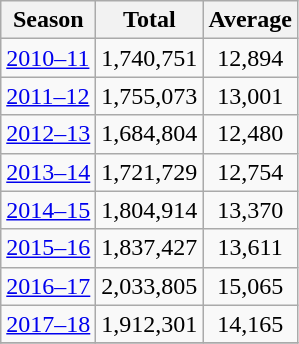<table class="wikitable">
<tr>
<th>Season</th>
<th>Total</th>
<th width>Average</th>
</tr>
<tr>
<td><a href='#'>2010–11</a></td>
<td>1,740,751</td>
<td style="text-align: center;">12,894</td>
</tr>
<tr>
<td><a href='#'>2011–12</a></td>
<td>1,755,073</td>
<td style="text-align: center;">13,001</td>
</tr>
<tr>
<td><a href='#'>2012–13</a></td>
<td>1,684,804</td>
<td style="text-align: center;">12,480</td>
</tr>
<tr>
<td><a href='#'>2013–14</a></td>
<td>1,721,729</td>
<td style="text-align: center;">12,754</td>
</tr>
<tr>
<td><a href='#'>2014–15</a></td>
<td>1,804,914</td>
<td style="text-align: center;">13,370</td>
</tr>
<tr>
<td><a href='#'>2015–16</a></td>
<td>1,837,427</td>
<td style="text-align: center;">13,611</td>
</tr>
<tr>
<td><a href='#'>2016–17</a></td>
<td>2,033,805</td>
<td style="text-align: center;">15,065</td>
</tr>
<tr>
<td><a href='#'>2017–18</a></td>
<td>1,912,301</td>
<td style="text-align: center;">14,165</td>
</tr>
<tr>
</tr>
</table>
